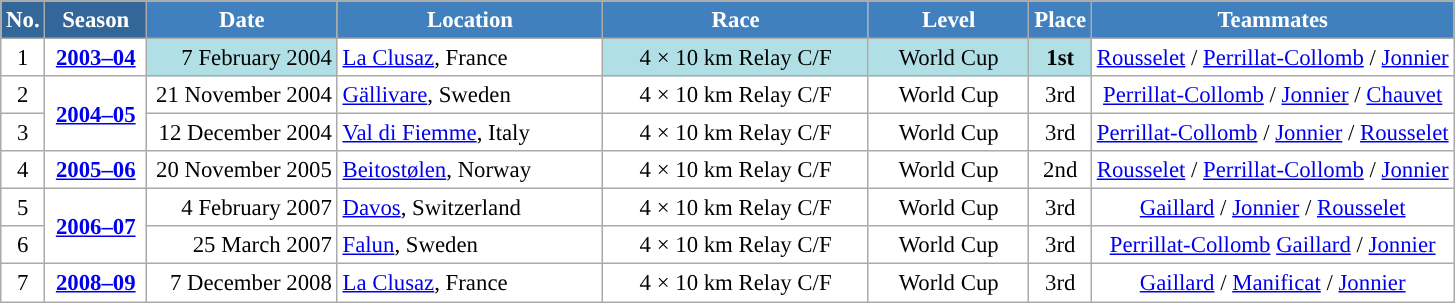<table class="wikitable sortable" style="font-size:95%; text-align:center; border:grey solid 1px; border-collapse:collapse; background:#ffffff;">
<tr style="background:#efefef;">
<th style="background-color:#369; color:white;">No.</th>
<th style="background-color:#369; color:white;">Season</th>
<th style="background-color:#4180be; color:white; width:120px;">Date</th>
<th style="background-color:#4180be; color:white; width:170px;">Location</th>
<th style="background-color:#4180be; color:white; width:170px;">Race</th>
<th style="background-color:#4180be; color:white; width:100px;">Level</th>
<th style="background-color:#4180be; color:white;">Place</th>
<th style="background-color:#4180be; color:white;">Teammates</th>
</tr>
<tr>
<td align=center>1</td>
<td rowspan=1 align=center><strong><a href='#'>2003–04</a></strong></td>
<td bgcolor="#BOEOE6" align=right>7 February 2004</td>
<td align=left> <a href='#'>La Clusaz</a>, France</td>
<td bgcolor="#BOEOE6">4 × 10 km Relay C/F</td>
<td bgcolor="#BOEOE6">World Cup</td>
<td bgcolor="#BOEOE6"><strong>1st</strong></td>
<td><a href='#'>Rousselet</a> / <a href='#'>Perrillat-Collomb</a> / <a href='#'>Jonnier</a></td>
</tr>
<tr>
<td align=center>2</td>
<td rowspan=2 align=center><strong> <a href='#'>2004–05</a> </strong></td>
<td align=right>21 November 2004</td>
<td align=left> <a href='#'>Gällivare</a>, Sweden</td>
<td>4 × 10 km Relay C/F</td>
<td>World Cup</td>
<td>3rd</td>
<td><a href='#'>Perrillat-Collomb</a> / <a href='#'>Jonnier</a> / <a href='#'>Chauvet</a></td>
</tr>
<tr>
<td align=center>3</td>
<td align=right>12 December 2004</td>
<td align=left> <a href='#'>Val di Fiemme</a>, Italy</td>
<td>4 × 10 km Relay C/F</td>
<td>World Cup</td>
<td>3rd</td>
<td><a href='#'>Perrillat-Collomb</a> / <a href='#'>Jonnier</a> / <a href='#'>Rousselet</a></td>
</tr>
<tr>
<td align=center>4</td>
<td rowspan=1 align=center><strong> <a href='#'>2005–06</a> </strong></td>
<td align=right>20 November 2005</td>
<td align=left> <a href='#'>Beitostølen</a>, Norway</td>
<td>4 × 10 km Relay C/F</td>
<td>World Cup</td>
<td>2nd</td>
<td><a href='#'>Rousselet</a> / <a href='#'>Perrillat-Collomb</a> / <a href='#'>Jonnier</a></td>
</tr>
<tr>
<td align=center>5</td>
<td rowspan=2 align=center><strong> <a href='#'>2006–07</a> </strong></td>
<td align=right>4 February 2007</td>
<td align=left> <a href='#'>Davos</a>, Switzerland</td>
<td>4 × 10 km Relay C/F</td>
<td>World Cup</td>
<td>3rd</td>
<td><a href='#'>Gaillard</a> / <a href='#'>Jonnier</a> / <a href='#'>Rousselet</a></td>
</tr>
<tr>
<td align=center>6</td>
<td align=right>25 March 2007</td>
<td align=left> <a href='#'>Falun</a>, Sweden</td>
<td>4 × 10 km Relay C/F</td>
<td>World Cup</td>
<td>3rd</td>
<td><a href='#'>Perrillat-Collomb</a>  <a href='#'>Gaillard</a> / <a href='#'>Jonnier</a></td>
</tr>
<tr>
<td align=center>7</td>
<td rowspan=1 align=center><strong> <a href='#'>2008–09</a> </strong></td>
<td align=right>7 December 2008</td>
<td align=left> <a href='#'>La Clusaz</a>, France</td>
<td>4 × 10 km Relay C/F</td>
<td>World Cup</td>
<td>3rd</td>
<td><a href='#'>Gaillard</a> / <a href='#'>Manificat</a> / <a href='#'>Jonnier</a></td>
</tr>
</table>
